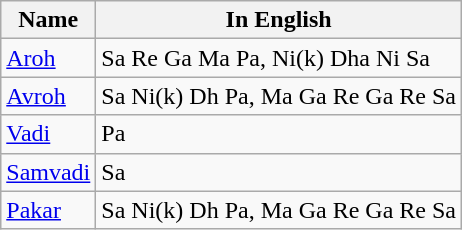<table class="wikitable sortable">
<tr>
<th>Name</th>
<th>In English</th>
</tr>
<tr>
<td><a href='#'>Aroh</a></td>
<td>Sa Re Ga Ma Pa, Ni(k) Dha Ni Sa</td>
</tr>
<tr>
<td><a href='#'>Avroh</a></td>
<td>Sa Ni(k) Dh Pa, Ma Ga Re Ga Re Sa</td>
</tr>
<tr>
<td><a href='#'>Vadi</a></td>
<td>Pa</td>
</tr>
<tr>
<td><a href='#'>Samvadi</a></td>
<td>Sa</td>
</tr>
<tr>
<td><a href='#'>Pakar</a></td>
<td>Sa Ni(k) Dh Pa, Ma Ga Re Ga Re Sa</td>
</tr>
</table>
